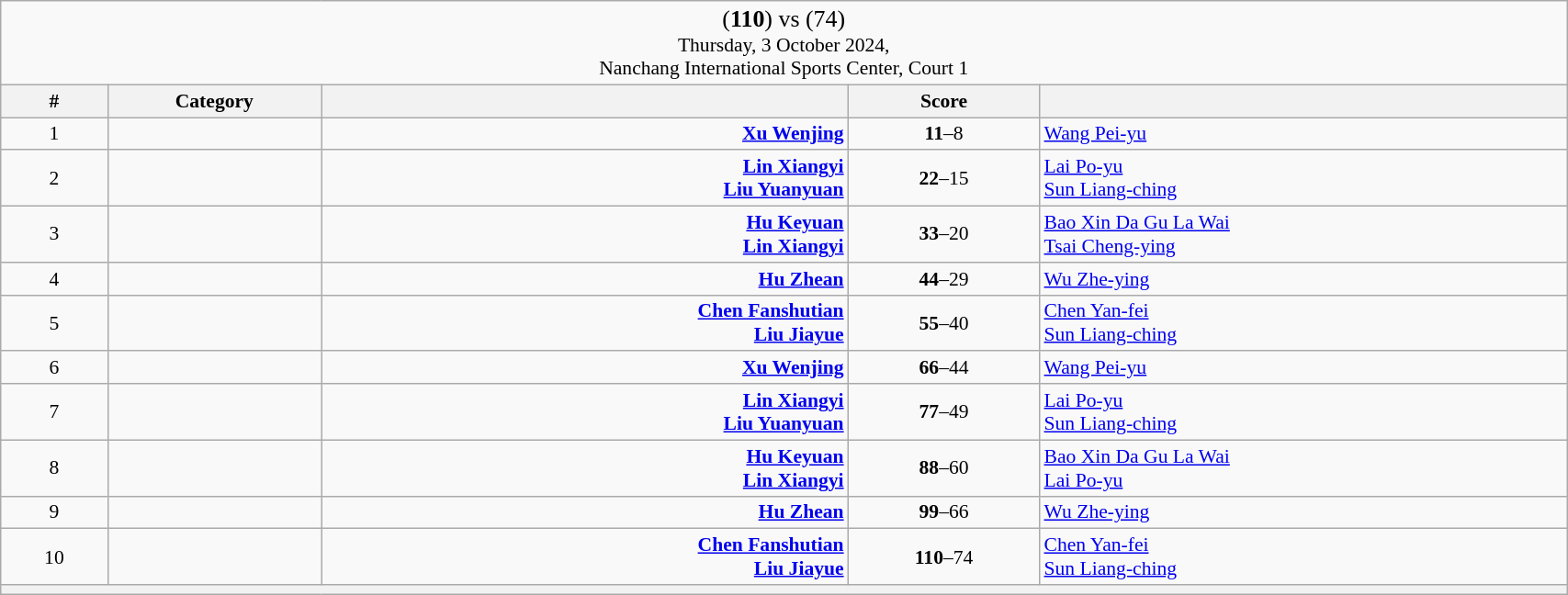<table class="wikitable mw-collapsible mw-collapsed" style="font-size:90%; text-align:center" width="90%">
<tr>
<td colspan="5"><big>(<strong>110</strong>) <strong></strong> vs  (74)</big><br>Thursday, 3 October 2024, <br>Nanchang International Sports Center, Court 1</td>
</tr>
<tr>
<th width="25">#</th>
<th width="50">Category</th>
<th width="150"></th>
<th width="50">Score<br></th>
<th width="150"></th>
</tr>
<tr>
<td>1</td>
<td></td>
<td align="right"><strong><a href='#'>Xu Wenjing</a> </strong></td>
<td><strong>11</strong>–8<br></td>
<td align="left"> <a href='#'>Wang Pei-yu</a></td>
</tr>
<tr>
<td>2</td>
<td></td>
<td align="right"><strong><a href='#'>Lin Xiangyi</a> <br><a href='#'>Liu Yuanyuan</a> </strong></td>
<td><strong>22</strong>–15<br></td>
<td align="left"> <a href='#'>Lai Po-yu</a><br> <a href='#'>Sun Liang-ching</a></td>
</tr>
<tr>
<td>3</td>
<td></td>
<td align="right"><strong><a href='#'>Hu Keyuan</a> <br><a href='#'>Lin Xiangyi</a> </strong></td>
<td><strong>33</strong>–20<br></td>
<td align="left"> <a href='#'>Bao Xin Da Gu La Wai</a><br> <a href='#'>Tsai Cheng-ying</a></td>
</tr>
<tr>
<td>4</td>
<td></td>
<td align="right"><strong><a href='#'>Hu Zhean</a> </strong></td>
<td><strong>44</strong>–29<br></td>
<td align="left"> <a href='#'>Wu Zhe-ying</a></td>
</tr>
<tr>
<td>5</td>
<td></td>
<td align="right"><strong><a href='#'>Chen Fanshutian</a> <br><a href='#'>Liu Jiayue</a> </strong></td>
<td><strong>55</strong>–40<br></td>
<td align="left"> <a href='#'>Chen Yan-fei</a><br> <a href='#'>Sun Liang-ching</a></td>
</tr>
<tr>
<td>6</td>
<td></td>
<td align="right"><strong><a href='#'>Xu Wenjing</a> </strong></td>
<td><strong>66</strong>–44<br></td>
<td align="left"> <a href='#'>Wang Pei-yu</a></td>
</tr>
<tr>
<td>7</td>
<td></td>
<td align="right"><strong><a href='#'>Lin Xiangyi</a> <br><a href='#'>Liu Yuanyuan</a> </strong></td>
<td><strong>77</strong>–49<br></td>
<td align="left"> <a href='#'>Lai Po-yu</a><br> <a href='#'>Sun Liang-ching</a></td>
</tr>
<tr>
<td>8</td>
<td></td>
<td align="right"><strong><a href='#'>Hu Keyuan</a> <br><a href='#'>Lin Xiangyi</a> </strong></td>
<td><strong>88</strong>–60<br></td>
<td align="left"> <a href='#'>Bao Xin Da Gu La Wai</a><br> <a href='#'>Lai Po-yu</a></td>
</tr>
<tr>
<td>9</td>
<td></td>
<td align="right"><strong><a href='#'>Hu Zhean</a> </strong></td>
<td><strong>99</strong>–66<br></td>
<td align="left"> <a href='#'>Wu Zhe-ying</a></td>
</tr>
<tr>
<td>10</td>
<td></td>
<td align="right"><strong><a href='#'>Chen Fanshutian</a> <br><a href='#'>Liu Jiayue</a> </strong></td>
<td><strong>110</strong>–74<br></td>
<td align="left"> <a href='#'>Chen Yan-fei</a><br> <a href='#'>Sun Liang-ching</a></td>
</tr>
<tr>
<th colspan="5"></th>
</tr>
</table>
